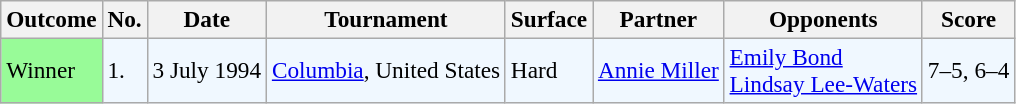<table class="sortable wikitable" style=font-size:97%>
<tr>
<th>Outcome</th>
<th>No.</th>
<th>Date</th>
<th>Tournament</th>
<th>Surface</th>
<th>Partner</th>
<th>Opponents</th>
<th>Score</th>
</tr>
<tr style="background:#f0f8ff;">
<td style="background:#98fb98;">Winner</td>
<td>1.</td>
<td>3 July 1994</td>
<td><a href='#'>Columbia</a>, United States</td>
<td>Hard</td>
<td> <a href='#'>Annie Miller</a></td>
<td> <a href='#'>Emily Bond</a> <br>  <a href='#'>Lindsay Lee-Waters</a></td>
<td>7–5, 6–4</td>
</tr>
</table>
